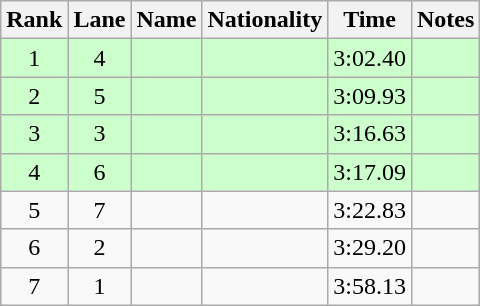<table class="wikitable sortable" style="text-align:center">
<tr>
<th>Rank</th>
<th>Lane</th>
<th>Name</th>
<th>Nationality</th>
<th>Time</th>
<th>Notes</th>
</tr>
<tr bgcolor=ccffcc>
<td>1</td>
<td>4</td>
<td align=left></td>
<td align=left></td>
<td>3:02.40</td>
<td><strong></strong> <strong></strong></td>
</tr>
<tr bgcolor=ccffcc>
<td>2</td>
<td>5</td>
<td align=left></td>
<td align=left></td>
<td>3:09.93</td>
<td><strong></strong></td>
</tr>
<tr bgcolor=ccffcc>
<td>3</td>
<td>3</td>
<td align=left></td>
<td align=left></td>
<td>3:16.63</td>
<td><strong></strong></td>
</tr>
<tr bgcolor=ccffcc>
<td>4</td>
<td>6</td>
<td align=left></td>
<td align=left></td>
<td>3:17.09</td>
<td><strong></strong></td>
</tr>
<tr>
<td>5</td>
<td>7</td>
<td align=left></td>
<td align=left></td>
<td>3:22.83</td>
<td></td>
</tr>
<tr>
<td>6</td>
<td>2</td>
<td align=left></td>
<td align=left></td>
<td>3:29.20</td>
<td></td>
</tr>
<tr>
<td>7</td>
<td>1</td>
<td align=left></td>
<td align=left></td>
<td>3:58.13</td>
<td></td>
</tr>
</table>
